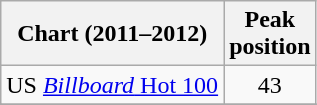<table class="wikitable sortable">
<tr>
<th align="left">Chart (2011–2012)</th>
<th align="center">Peak <br> position</th>
</tr>
<tr>
<td scope="row">US <a href='#'><em>Billboard</em> Hot 100</a></td>
<td align="center">43</td>
</tr>
<tr>
</tr>
<tr>
</tr>
</table>
